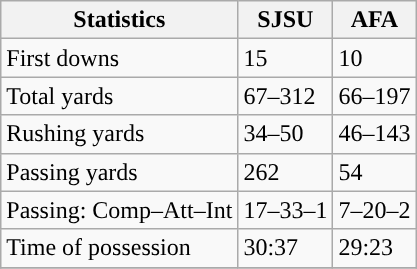<table class="wikitable" style="float: left;">
<tr>
<th>Statistics</th>
<th>SJSU</th>
<th>AFA</th>
</tr>
<tr>
<td>First downs</td>
<td>15</td>
<td>10</td>
</tr>
<tr>
<td>Total yards</td>
<td>67–312</td>
<td>66–197</td>
</tr>
<tr>
<td>Rushing yards</td>
<td>34–50</td>
<td>46–143</td>
</tr>
<tr>
<td>Passing yards</td>
<td>262</td>
<td>54</td>
</tr>
<tr>
<td>Passing: Comp–Att–Int</td>
<td>17–33–1</td>
<td>7–20–2</td>
</tr>
<tr>
<td>Time of possession</td>
<td>30:37</td>
<td>29:23</td>
</tr>
<tr>
</tr>
</table>
